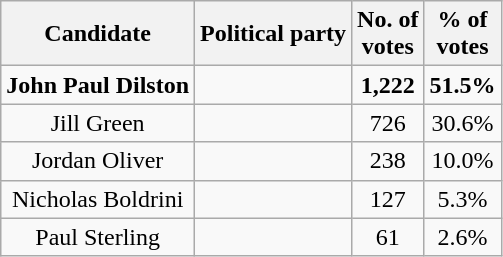<table class="wikitable sortable" style="text-align: center">
<tr>
<th>Candidate</th>
<th><strong>Political party</strong></th>
<th><strong>No. of<br>votes</strong></th>
<th><strong>% of<br>votes</strong></th>
</tr>
<tr>
<td><strong>John Paul Dilston</strong></td>
<td><strong></strong></td>
<td><strong>1,222</strong></td>
<td><strong>51.5%</strong></td>
</tr>
<tr>
<td>Jill Green</td>
<td><strong></strong></td>
<td>726</td>
<td>30.6%</td>
</tr>
<tr>
<td>Jordan Oliver</td>
<td></td>
<td>238</td>
<td>10.0%</td>
</tr>
<tr>
<td>Nicholas Boldrini</td>
<td></td>
<td>127</td>
<td>5.3%</td>
</tr>
<tr>
<td>Paul Sterling</td>
<td></td>
<td>61</td>
<td>2.6%</td>
</tr>
</table>
